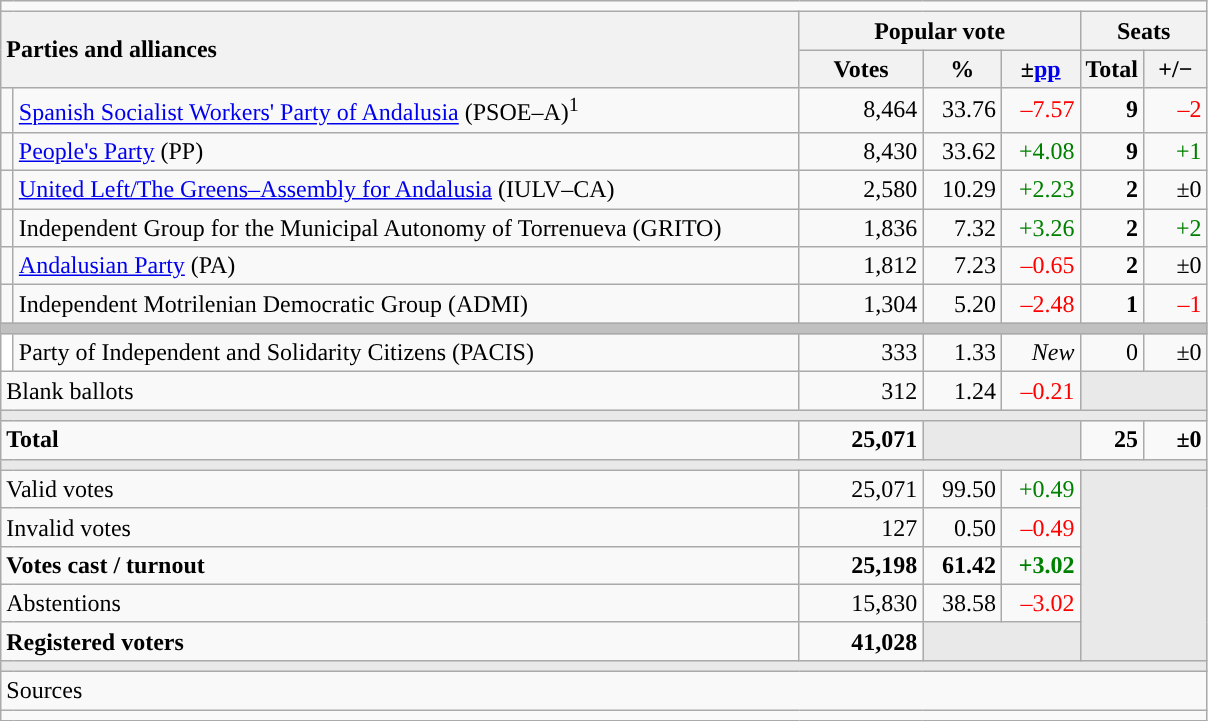<table class="wikitable" style="text-align:right;">
<tr>
<td colspan="7"></td>
</tr>
<tr>
<th style="text-align:left;" rowspan="2" colspan="2" width="525">Parties and alliances</th>
<th colspan="3">Popular vote</th>
<th colspan="2">Seats</th>
</tr>
<tr>
<th width="75">Votes</th>
<th width="45">%</th>
<th width="45">±<a href='#'>pp</a></th>
<th width="35">Total</th>
<th width="35">+/−</th>
</tr>
<tr>
<td width="1" style="color:inherit;background:"></td>
<td align="left"><a href='#'>Spanish Socialist Workers' Party of Andalusia</a> (PSOE–A)<sup>1</sup></td>
<td>8,464</td>
<td>33.76</td>
<td style="color:red;">–7.57</td>
<td><strong>9</strong></td>
<td style="color:red;">–2</td>
</tr>
<tr>
<td style="color:inherit;background:"></td>
<td align="left"><a href='#'>People's Party</a> (PP)</td>
<td>8,430</td>
<td>33.62</td>
<td style="color:green;">+4.08</td>
<td><strong>9</strong></td>
<td style="color:green;">+1</td>
</tr>
<tr>
<td style="color:inherit;background:"></td>
<td align="left"><a href='#'>United Left/The Greens–Assembly for Andalusia</a> (IULV–CA)</td>
<td>2,580</td>
<td>10.29</td>
<td style="color:green;">+2.23</td>
<td><strong>2</strong></td>
<td>±0</td>
</tr>
<tr>
<td style="color:inherit;background:"></td>
<td align="left">Independent Group for the Municipal Autonomy of Torrenueva (GRITO)</td>
<td>1,836</td>
<td>7.32</td>
<td style="color:green;">+3.26</td>
<td><strong>2</strong></td>
<td style="color:green;">+2</td>
</tr>
<tr>
<td style="color:inherit;background:"></td>
<td align="left"><a href='#'>Andalusian Party</a> (PA)</td>
<td>1,812</td>
<td>7.23</td>
<td style="color:red;">–0.65</td>
<td><strong>2</strong></td>
<td>±0</td>
</tr>
<tr>
<td style="color:inherit;background:"></td>
<td align="left">Independent Motrilenian Democratic Group (ADMI)</td>
<td>1,304</td>
<td>5.20</td>
<td style="color:red;">–2.48</td>
<td><strong>1</strong></td>
<td style="color:red;">–1</td>
</tr>
<tr>
<td colspan="7" bgcolor="#C0C0C0"></td>
</tr>
<tr>
<td bgcolor="white"></td>
<td align="left">Party of Independent and Solidarity Citizens (PACIS)</td>
<td>333</td>
<td>1.33</td>
<td><em>New</em></td>
<td>0</td>
<td>±0</td>
</tr>
<tr>
<td align="left" colspan="2">Blank ballots</td>
<td>312</td>
<td>1.24</td>
<td style="color:red;">–0.21</td>
<td bgcolor="#E9E9E9" colspan="2"></td>
</tr>
<tr>
<td colspan="7" bgcolor="#E9E9E9"></td>
</tr>
<tr style="font-weight:bold;">
<td align="left" colspan="2">Total</td>
<td>25,071</td>
<td bgcolor="#E9E9E9" colspan="2"></td>
<td>25</td>
<td>±0</td>
</tr>
<tr>
<td colspan="7" bgcolor="#E9E9E9"></td>
</tr>
<tr>
<td align="left" colspan="2">Valid votes</td>
<td>25,071</td>
<td>99.50</td>
<td style="color:green;">+0.49</td>
<td bgcolor="#E9E9E9" colspan="2" rowspan="5"></td>
</tr>
<tr>
<td align="left" colspan="2">Invalid votes</td>
<td>127</td>
<td>0.50</td>
<td style="color:red;">–0.49</td>
</tr>
<tr style="font-weight:bold;">
<td align="left" colspan="2">Votes cast / turnout</td>
<td>25,198</td>
<td>61.42</td>
<td style="color:green;">+3.02</td>
</tr>
<tr>
<td align="left" colspan="2">Abstentions</td>
<td>15,830</td>
<td>38.58</td>
<td style="color:red;">–3.02</td>
</tr>
<tr style="font-weight:bold;">
<td align="left" colspan="2">Registered voters</td>
<td>41,028</td>
<td bgcolor="#E9E9E9" colspan="2"></td>
</tr>
<tr>
<td colspan="7" bgcolor="#E9E9E9"></td>
</tr>
<tr>
<td align="left" colspan="7">Sources</td>
</tr>
<tr>
<td colspan="7" style="text-align:left; max-width:790px;"></td>
</tr>
</table>
